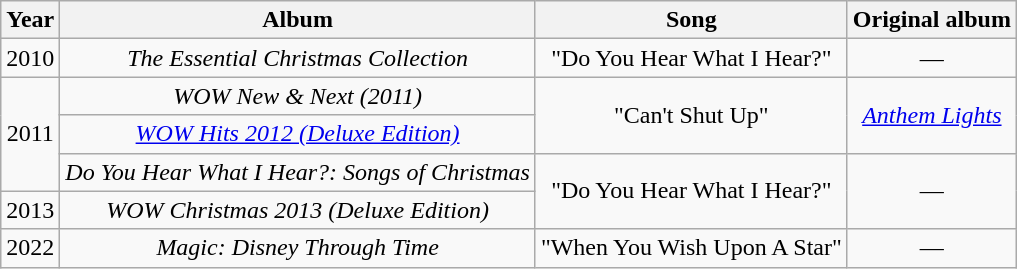<table class="wikitable" style="margin-bottom: 0; text-align: center;">
<tr>
<th scope="col">Year</th>
<th scope="col">Album</th>
<th scope="col">Song</th>
<th scope="col">Original album</th>
</tr>
<tr>
<td>2010</td>
<td><em>The Essential Christmas Collection</em></td>
<td>"Do You Hear What I Hear?"</td>
<td>—</td>
</tr>
<tr>
<td rowspan="3">2011</td>
<td><em>WOW New & Next (2011)</em></td>
<td rowspan="2">"Can't Shut Up"</td>
<td rowspan="2"><em><a href='#'>Anthem Lights</a></em></td>
</tr>
<tr>
<td><em><a href='#'>WOW Hits 2012 (Deluxe Edition)</a></em></td>
</tr>
<tr>
<td><em>Do You Hear What I Hear?: Songs of Christmas</em></td>
<td rowspan="2">"Do You Hear What I Hear?"</td>
<td rowspan="2">—</td>
</tr>
<tr>
<td>2013</td>
<td><em>WOW Christmas 2013 (Deluxe Edition)</em></td>
</tr>
<tr>
<td>2022</td>
<td><em>Magic: Disney Through Time</em></td>
<td>"When You Wish Upon A Star"</td>
<td>—</td>
</tr>
</table>
